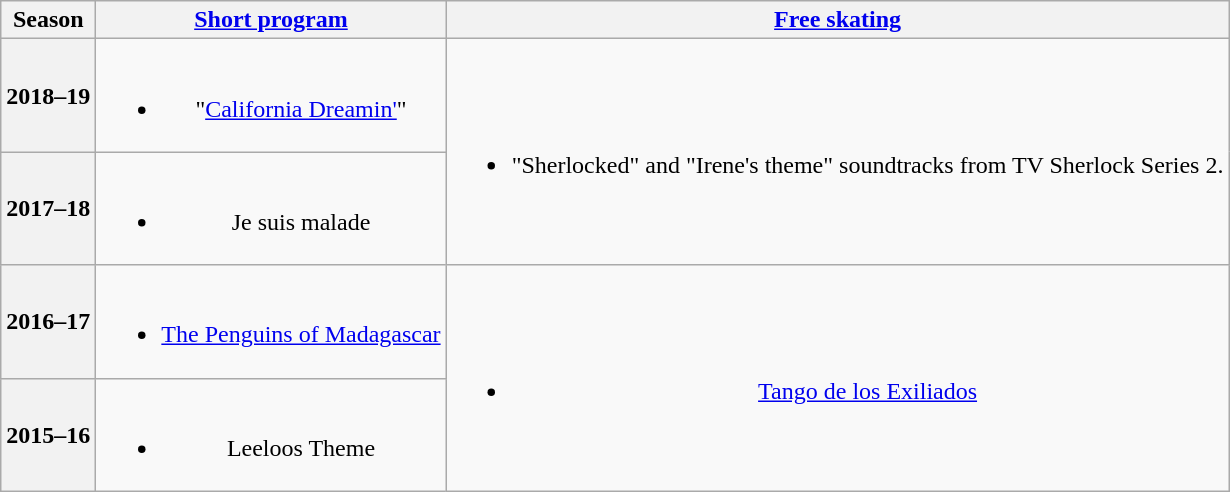<table class=wikitable style=text-align:center>
<tr>
<th>Season</th>
<th><a href='#'>Short program</a></th>
<th><a href='#'>Free skating</a></th>
</tr>
<tr>
<th>2018–19 <br> </th>
<td><br><ul><li>"<a href='#'>California Dreamin'</a>" <br></li></ul></td>
<td rowspan=2><br><ul><li>"Sherlocked" and "Irene's theme" soundtracks from TV Sherlock Series 2. <br></li></ul></td>
</tr>
<tr>
<th>2017–18 <br></th>
<td><br><ul><li>Je suis malade <br></li></ul></td>
</tr>
<tr>
<th>2016–17 <br> </th>
<td><br><ul><li><a href='#'>The Penguins of Madagascar</a> <br></li></ul></td>
<td rowspan=2><br><ul><li><a href='#'>Tango de los Exiliados</a> <br></li></ul></td>
</tr>
<tr>
<th>2015–16 <br> </th>
<td><br><ul><li>Leeloos Theme <br></li></ul></td>
</tr>
</table>
